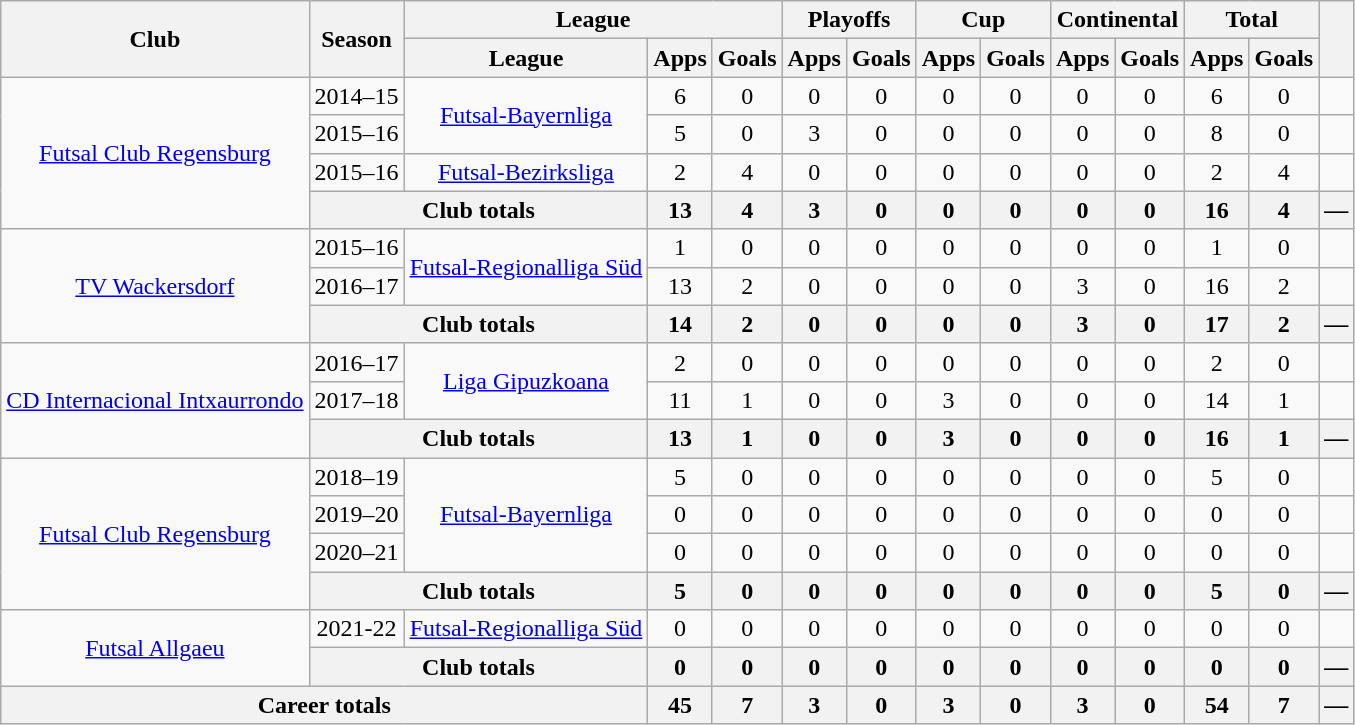<table class="wikitable" Style="text-align: center">
<tr>
<th rowspan="2">Club</th>
<th rowspan="2">Season</th>
<th colspan="3">League</th>
<th colspan="2">Playoffs</th>
<th colspan="2">Cup</th>
<th colspan="2">Continental</th>
<th colspan="2">Total</th>
<th rowspan="2"></th>
</tr>
<tr>
<th>League</th>
<th>Apps</th>
<th>Goals</th>
<th>Apps</th>
<th>Goals</th>
<th>Apps</th>
<th>Goals</th>
<th>Apps</th>
<th>Goals</th>
<th>Apps</th>
<th>Goals</th>
</tr>
<tr>
<td rowspan="4"><a href='#'>Futsal Club Regensburg</a></td>
<td>2014–15</td>
<td rowspan="2"><a href='#'>Futsal-Bayernliga</a></td>
<td>6</td>
<td>0</td>
<td>0</td>
<td>0</td>
<td>0</td>
<td>0</td>
<td>0</td>
<td>0</td>
<td>6</td>
<td>0</td>
<td></td>
</tr>
<tr>
<td>2015–16</td>
<td>5</td>
<td>0</td>
<td>3</td>
<td>0</td>
<td>0</td>
<td>0</td>
<td>0</td>
<td>0</td>
<td>8</td>
<td>0</td>
<td></td>
</tr>
<tr>
<td>2015–16</td>
<td><a href='#'>Futsal-Bezirksliga</a></td>
<td>2</td>
<td>4</td>
<td>0</td>
<td>0</td>
<td>0</td>
<td>0</td>
<td>0</td>
<td>0</td>
<td>2</td>
<td>4</td>
<td></td>
</tr>
<tr>
<th colspan="2">Club totals</th>
<th>13</th>
<th>4</th>
<th>3</th>
<th>0</th>
<th>0</th>
<th>0</th>
<th>0</th>
<th>0</th>
<th>16</th>
<th>4</th>
<th>—</th>
</tr>
<tr>
<td rowspan="3"><a href='#'>TV Wackersdorf</a></td>
<td>2015–16</td>
<td rowspan="2"><a href='#'>Futsal-Regionalliga Süd</a></td>
<td>1</td>
<td>0</td>
<td>0</td>
<td>0</td>
<td>0</td>
<td>0</td>
<td>0</td>
<td>0</td>
<td>1</td>
<td>0</td>
<td></td>
</tr>
<tr>
<td>2016–17</td>
<td>13</td>
<td>2</td>
<td>0</td>
<td>0</td>
<td>0</td>
<td>0</td>
<td>3</td>
<td>0</td>
<td>16</td>
<td>2</td>
<td></td>
</tr>
<tr>
<th colspan="2">Club totals</th>
<th>14</th>
<th>2</th>
<th>0</th>
<th>0</th>
<th>0</th>
<th>0</th>
<th>3</th>
<th>0</th>
<th>17</th>
<th>2</th>
<th>—</th>
</tr>
<tr>
<td rowspan="3"><a href='#'>CD Internacional Intxaurrondo</a></td>
<td>2016–17</td>
<td rowspan="2"><a href='#'>Liga Gipuzkoana</a></td>
<td>2</td>
<td>0</td>
<td>0</td>
<td>0</td>
<td>0</td>
<td>0</td>
<td>0</td>
<td>0</td>
<td>2</td>
<td>0</td>
<td></td>
</tr>
<tr>
<td>2017–18</td>
<td>11</td>
<td>1</td>
<td>0</td>
<td>0</td>
<td>3</td>
<td>0</td>
<td>0</td>
<td>0</td>
<td>14</td>
<td>1</td>
<td></td>
</tr>
<tr>
<th colspan="2">Club totals</th>
<th>13</th>
<th>1</th>
<th>0</th>
<th>0</th>
<th>3</th>
<th>0</th>
<th>0</th>
<th>0</th>
<th>16</th>
<th>1</th>
<th>—</th>
</tr>
<tr>
<td rowspan="4"><a href='#'>Futsal Club Regensburg</a></td>
<td>2018–19</td>
<td rowspan="3"><a href='#'>Futsal-Bayernliga</a></td>
<td>5</td>
<td>0</td>
<td>0</td>
<td>0</td>
<td>0</td>
<td>0</td>
<td>0</td>
<td>0</td>
<td>5</td>
<td>0</td>
<td></td>
</tr>
<tr>
<td>2019–20</td>
<td>0</td>
<td>0</td>
<td>0</td>
<td>0</td>
<td>0</td>
<td>0</td>
<td>0</td>
<td>0</td>
<td>0</td>
<td>0</td>
<td></td>
</tr>
<tr>
<td>2020–21</td>
<td>0</td>
<td>0</td>
<td>0</td>
<td>0</td>
<td>0</td>
<td>0</td>
<td>0</td>
<td>0</td>
<td>0</td>
<td>0</td>
<td></td>
</tr>
<tr>
<th colspan="2">Club totals</th>
<th>5</th>
<th>0</th>
<th>0</th>
<th>0</th>
<th>0</th>
<th>0</th>
<th>0</th>
<th>0</th>
<th>5</th>
<th>0</th>
<th>—</th>
</tr>
<tr>
<td rowspan="2"><a href='#'>Futsal Allgaeu</a></td>
<td>2021-22</td>
<td rowspan="1"><a href='#'>Futsal-Regionalliga Süd</a></td>
<td>0</td>
<td>0</td>
<td>0</td>
<td>0</td>
<td>0</td>
<td>0</td>
<td>0</td>
<td>0</td>
<td>0</td>
<td>0</td>
<td></td>
</tr>
<tr>
<th colspan="2">Club totals</th>
<th>0</th>
<th>0</th>
<th>0</th>
<th>0</th>
<th>0</th>
<th>0</th>
<th>0</th>
<th>0</th>
<th>0</th>
<th>0</th>
<th>—</th>
</tr>
<tr>
<th colspan="3">Career totals</th>
<th>45</th>
<th>7</th>
<th>3</th>
<th>0</th>
<th>3</th>
<th>0</th>
<th>3</th>
<th>0</th>
<th>54</th>
<th>7</th>
<th>—</th>
</tr>
</table>
